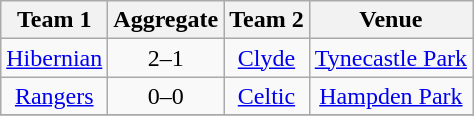<table class="wikitable" style="text-align: center">
<tr>
<th>Team 1</th>
<th>Aggregate</th>
<th>Team 2</th>
<th>Venue</th>
</tr>
<tr>
<td><a href='#'>Hibernian</a></td>
<td>2–1</td>
<td><a href='#'>Clyde</a></td>
<td><a href='#'>Tynecastle Park</a></td>
</tr>
<tr>
<td><a href='#'>Rangers</a></td>
<td>0–0</td>
<td><a href='#'>Celtic</a></td>
<td><a href='#'>Hampden Park</a></td>
</tr>
<tr>
</tr>
</table>
